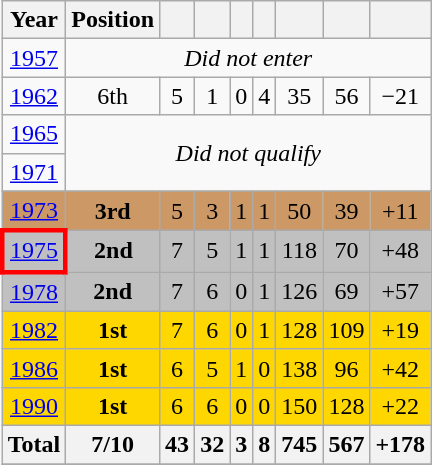<table class="wikitable" style="text-align: center;">
<tr>
<th>Year</th>
<th>Position</th>
<th></th>
<th></th>
<th></th>
<th></th>
<th></th>
<th></th>
<th></th>
</tr>
<tr>
<td> <a href='#'>1957</a></td>
<td colspan="9"><em>Did not enter</em></td>
</tr>
<tr>
<td> <a href='#'>1962</a></td>
<td>6th</td>
<td>5</td>
<td>1</td>
<td>0</td>
<td>4</td>
<td>35</td>
<td>56</td>
<td>−21</td>
</tr>
<tr>
<td> <a href='#'>1965</a></td>
<td colspan="9" rowspan="2"><em>Did not qualify</em></td>
</tr>
<tr>
<td> <a href='#'>1971</a></td>
</tr>
<tr style="background:#c96;">
<td> <a href='#'>1973</a></td>
<td><strong>3rd</strong> </td>
<td>5</td>
<td>3</td>
<td>1</td>
<td>1</td>
<td>50</td>
<td>39</td>
<td>+11</td>
</tr>
<tr style="background:silver;">
<td style="border: 3px solid red"> <a href='#'>1975</a></td>
<td><strong>2nd</strong> </td>
<td>7</td>
<td>5</td>
<td>1</td>
<td>1</td>
<td>118</td>
<td>70</td>
<td>+48</td>
</tr>
<tr style="background:silver;">
<td> <a href='#'>1978</a></td>
<td><strong>2nd</strong> </td>
<td>7</td>
<td>6</td>
<td>0</td>
<td>1</td>
<td>126</td>
<td>69</td>
<td>+57</td>
</tr>
<tr style="background:gold;">
<td> <a href='#'>1982</a></td>
<td><strong>1st</strong> </td>
<td>7</td>
<td>6</td>
<td>0</td>
<td>1</td>
<td>128</td>
<td>109</td>
<td>+19</td>
</tr>
<tr style="background:gold;">
<td> <a href='#'>1986</a></td>
<td><strong>1st</strong> </td>
<td>6</td>
<td>5</td>
<td>1</td>
<td>0</td>
<td>138</td>
<td>96</td>
<td>+42</td>
</tr>
<tr style="background:gold;">
<td> <a href='#'>1990</a></td>
<td><strong>1st</strong> </td>
<td>6</td>
<td>6</td>
<td>0</td>
<td>0</td>
<td>150</td>
<td>128</td>
<td>+22</td>
</tr>
<tr>
<th>Total</th>
<th>7/10</th>
<th>43</th>
<th>32</th>
<th>3</th>
<th>8</th>
<th>745</th>
<th>567</th>
<th>+178</th>
</tr>
<tr>
</tr>
</table>
